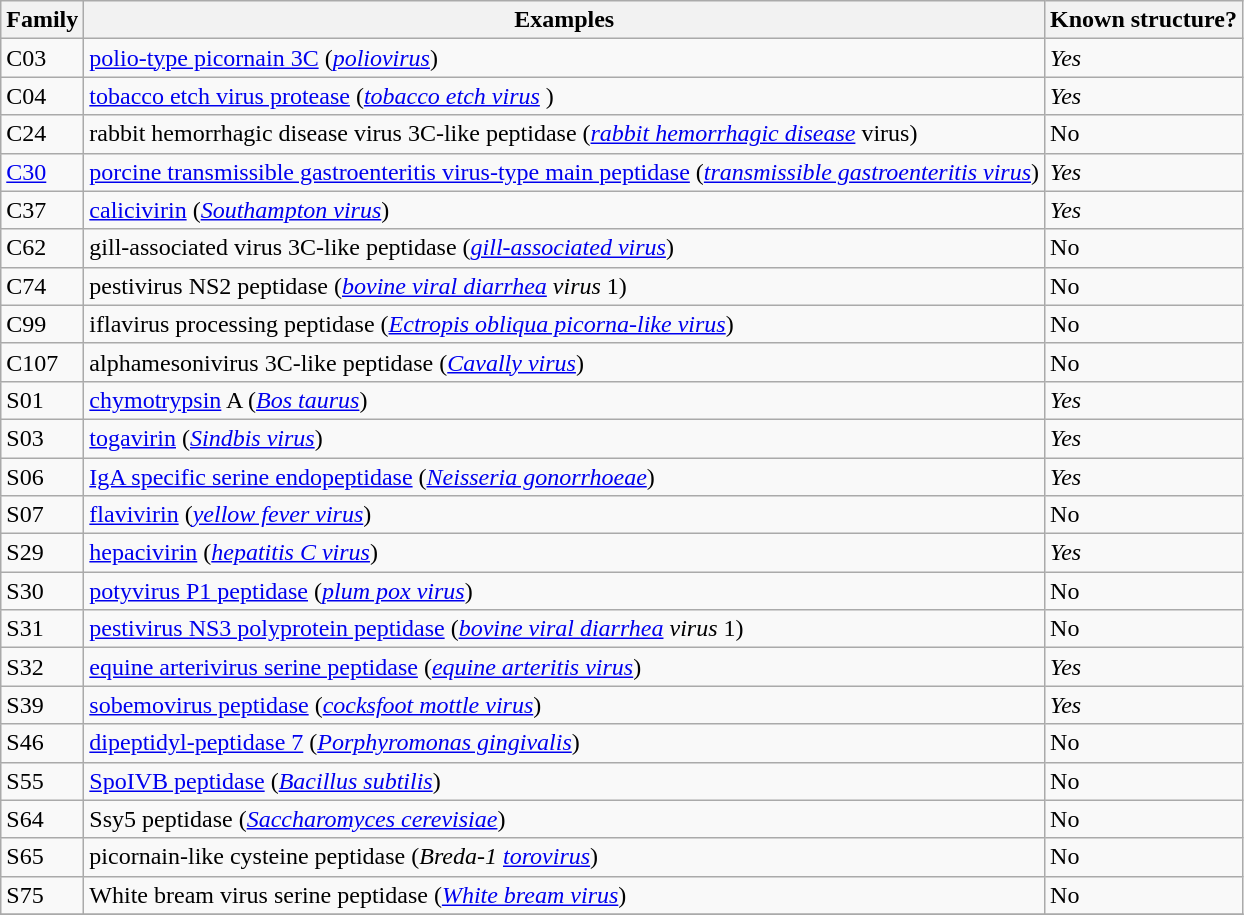<table class="wikitable sortable">
<tr>
<th>Family</th>
<th>Examples</th>
<th>Known structure?</th>
</tr>
<tr>
<td>C03</td>
<td><a href='#'>polio-type picornain 3C</a> (<em><a href='#'>poliovirus</a></em>)</td>
<td><em>Yes</em></td>
</tr>
<tr --->
<td>C04</td>
<td><a href='#'>tobacco etch virus protease</a> (<em><a href='#'>tobacco etch virus</a></em> )</td>
<td><em>Yes</em></td>
</tr>
<tr --->
<td>C24</td>
<td>rabbit hemorrhagic disease virus 3C-like peptidase (<em><a href='#'>rabbit hemorrhagic disease</a></em> virus)</td>
<td>No</td>
</tr>
<tr --->
<td><a href='#'>C30</a></td>
<td><a href='#'>porcine transmissible gastroenteritis virus-type main peptidase</a> (<em><a href='#'>transmissible gastroenteritis virus</a></em>)</td>
<td><em>Yes</em></td>
</tr>
<tr --->
<td>C37</td>
<td><a href='#'>calicivirin</a> (<em><a href='#'>Southampton virus</a></em>)</td>
<td><em>Yes</em></td>
</tr>
<tr --->
<td>C62</td>
<td>gill-associated virus 3C-like peptidase (<em><a href='#'>gill-associated virus</a></em>)</td>
<td>No</td>
</tr>
<tr --->
<td>C74</td>
<td>pestivirus NS2 peptidase (<em><a href='#'>bovine viral diarrhea</a> virus</em> 1)</td>
<td>No</td>
</tr>
<tr --->
<td>C99</td>
<td>iflavirus processing peptidase (<em><a href='#'>Ectropis obliqua picorna-like virus</a></em>)</td>
<td>No</td>
</tr>
<tr>
<td>C107</td>
<td>alphamesonivirus 3C-like peptidase (<em><a href='#'>Cavally virus</a></em>)</td>
<td>No</td>
</tr>
<tr --->
<td>S01</td>
<td><a href='#'>chymotrypsin</a> A (<em><a href='#'>Bos taurus</a></em>)</td>
<td><em>Yes</em></td>
</tr>
<tr --->
<td>S03</td>
<td><a href='#'>togavirin</a> (<em><a href='#'>Sindbis virus</a></em>)</td>
<td><em>Yes</em></td>
</tr>
<tr --->
<td>S06</td>
<td><a href='#'>IgA specific serine endopeptidase</a> (<em><a href='#'>Neisseria gonorrhoeae</a></em>)</td>
<td><em>Yes</em></td>
</tr>
<tr --->
<td>S07</td>
<td><a href='#'>flavivirin</a> (<em><a href='#'>yellow fever virus</a></em>)</td>
<td>No</td>
</tr>
<tr --->
<td>S29</td>
<td><a href='#'>hepacivirin</a> (<em><a href='#'>hepatitis C virus</a></em>)</td>
<td><em>Yes</em></td>
</tr>
<tr --->
<td>S30</td>
<td><a href='#'>potyvirus P1 peptidase</a> (<em><a href='#'>plum pox virus</a></em>)</td>
<td>No</td>
</tr>
<tr --->
<td>S31</td>
<td><a href='#'>pestivirus NS3 polyprotein peptidase</a> (<em><a href='#'>bovine viral diarrhea</a> virus</em> 1)</td>
<td>No</td>
</tr>
<tr --->
<td>S32</td>
<td><a href='#'>equine arterivirus serine peptidase</a> (<em><a href='#'>equine arteritis virus</a></em>)</td>
<td><em>Yes</em></td>
</tr>
<tr --->
<td>S39</td>
<td><a href='#'>sobemovirus peptidase</a> (<em><a href='#'>cocksfoot mottle virus</a></em>)</td>
<td><em>Yes</em></td>
</tr>
<tr --->
<td>S46</td>
<td><a href='#'>dipeptidyl-peptidase 7</a> (<em><a href='#'>Porphyromonas gingivalis</a></em>)</td>
<td>No</td>
</tr>
<tr --->
<td>S55</td>
<td><a href='#'>SpoIVB peptidase</a> (<em><a href='#'>Bacillus subtilis</a></em>)</td>
<td>No</td>
</tr>
<tr --->
<td>S64</td>
<td>Ssy5 peptidase (<em><a href='#'>Saccharomyces cerevisiae</a></em>)</td>
<td>No</td>
</tr>
<tr --->
<td>S65</td>
<td>picornain-like cysteine peptidase (<em>Breda-1 <a href='#'>torovirus</a></em>)</td>
<td>No</td>
</tr>
<tr --->
<td>S75</td>
<td>White bream virus serine peptidase (<em><a href='#'>White bream virus</a></em>)</td>
<td>No</td>
</tr>
<tr --->
</tr>
</table>
